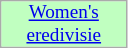<table Cellpadding="0" CellSpacing="0" style="font-size:80%;border:1px solid #AAAAAA;text-align:center;" width="85">
<tr bgcolor="#C0FFC0">
<td><a href='#'>Women's eredivisie</a></td>
</tr>
</table>
